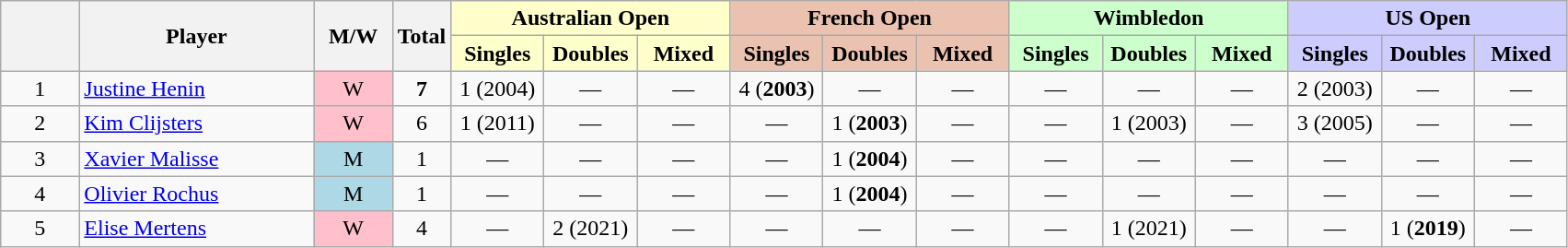<table class="wikitable mw-datatable sortable" style="text-align:center;">
<tr>
<th data-sort-type="number" width="5%" rowspan="2"></th>
<th width="15%" rowspan="2">Player</th>
<th width="5%"  rowspan="2">M/W</th>
<th rowspan="2">Total</th>
<th colspan="3" style="background:#ffc;">Australian Open</th>
<th colspan="3" style="background:#ebc2af;">French Open</th>
<th colspan="3" style="background:#cfc;">Wimbledon</th>
<th colspan="3" style="background:#ccf;">US Open</th>
</tr>
<tr>
<th style="background:#ffc; width:60px;">Singles</th>
<th style="background:#ffc; width:60px;">Doubles</th>
<th style="background:#ffc; width:60px;">Mixed</th>
<th style="background:#ebc2af; width:60px;">Singles</th>
<th style="background:#ebc2af; width:60px;">Doubles</th>
<th style="background:#ebc2af; width:60px;">Mixed</th>
<th style="background:#cfc; width:60px;">Singles</th>
<th style="background:#cfc; width:60px;">Doubles</th>
<th style="background:#cfc; width:60px;">Mixed</th>
<th style="background:#ccf; width:60px;">Singles</th>
<th style="background:#ccf; width:60px;">Doubles</th>
<th style="background:#ccf; width:60px;">Mixed</th>
</tr>
<tr>
<td>1</td>
<td style="text-align:left"><a href='#'>Justine Henin</a></td>
<td style="background:pink;">W</td>
<td><strong>7</strong></td>
<td>1 (2004)</td>
<td>—</td>
<td>—</td>
<td>4 (<strong>2003</strong>)</td>
<td>—</td>
<td>—</td>
<td>—</td>
<td>—</td>
<td>—</td>
<td>2 (2003)</td>
<td>—</td>
<td>—</td>
</tr>
<tr>
<td>2</td>
<td style="text-align:left"><a href='#'>Kim Clijsters</a></td>
<td style="background:pink;">W</td>
<td>6</td>
<td>1 (2011)</td>
<td>—</td>
<td>—</td>
<td>—</td>
<td>1 (<strong>2003</strong>)</td>
<td>—</td>
<td>—</td>
<td>1 (2003)</td>
<td>—</td>
<td>3 (2005)</td>
<td>—</td>
<td>—</td>
</tr>
<tr>
<td>3</td>
<td style="text-align:left"><a href='#'>Xavier Malisse</a></td>
<td style="background:lightblue;">M</td>
<td>1</td>
<td>—</td>
<td>—</td>
<td>—</td>
<td>—</td>
<td>1 (<strong>2004</strong>)</td>
<td>—</td>
<td>—</td>
<td>—</td>
<td>—</td>
<td>—</td>
<td>—</td>
<td>—</td>
</tr>
<tr>
<td>4</td>
<td style="text-align:left"><a href='#'>Olivier Rochus</a></td>
<td style="background:lightblue;">M</td>
<td>1</td>
<td>—</td>
<td>—</td>
<td>—</td>
<td>—</td>
<td>1 (<strong>2004</strong>)</td>
<td>—</td>
<td>—</td>
<td>—</td>
<td>—</td>
<td>—</td>
<td>—</td>
<td>—</td>
</tr>
<tr>
<td>5</td>
<td style="text-align:left"><a href='#'>Elise Mertens</a></td>
<td style="background:pink;">W</td>
<td>4</td>
<td>—</td>
<td>2 (2021)</td>
<td>—</td>
<td>—</td>
<td>—</td>
<td>—</td>
<td>—</td>
<td>1 (2021)</td>
<td>—</td>
<td>—</td>
<td>1 (<strong>2019</strong>)</td>
<td>—</td>
</tr>
</table>
